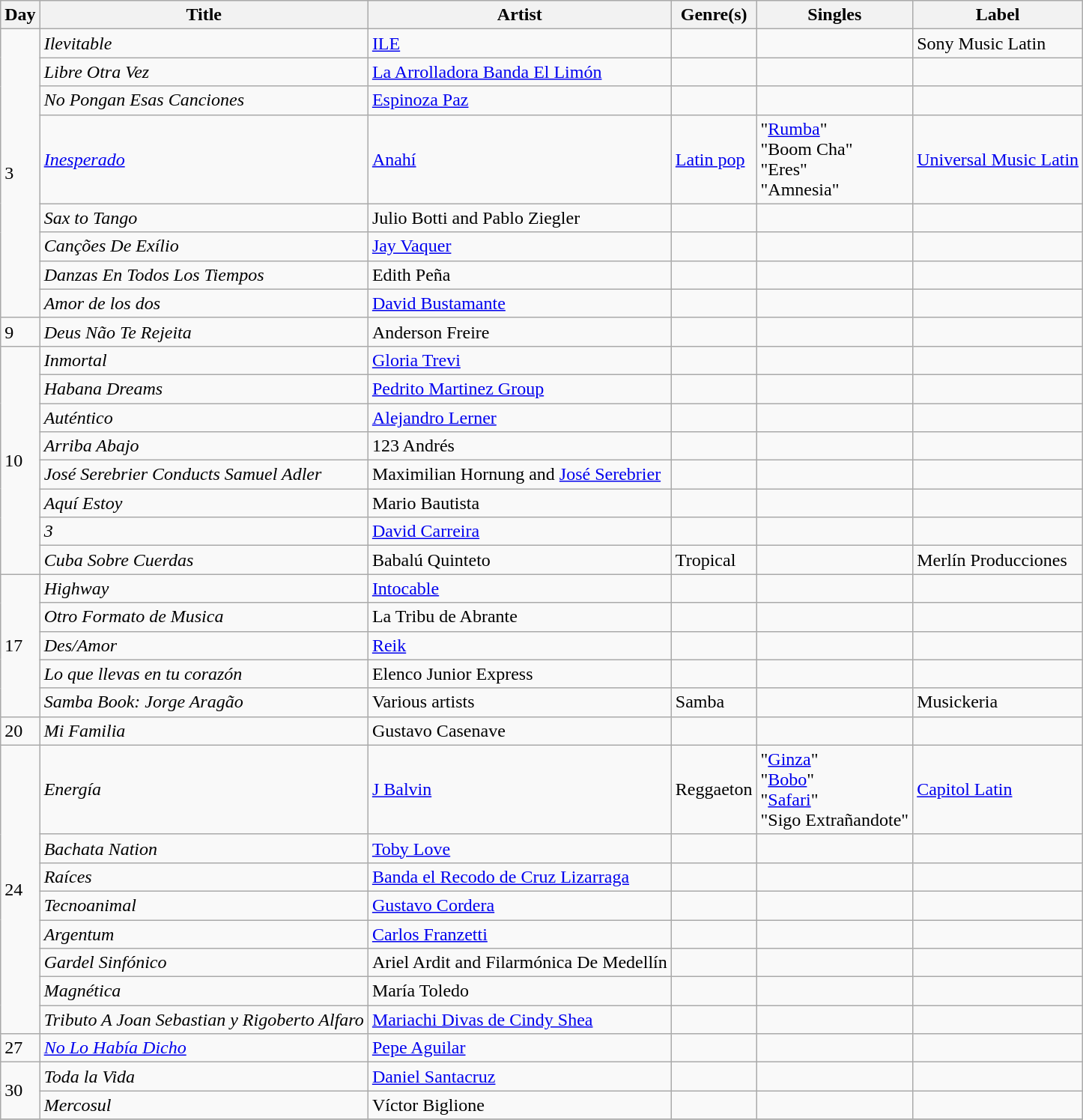<table class="wikitable sortable" style="text-align: left;">
<tr>
<th>Day</th>
<th>Title</th>
<th>Artist</th>
<th>Genre(s)</th>
<th>Singles</th>
<th>Label</th>
</tr>
<tr>
<td rowspan="8">3</td>
<td><em>Ilevitable</em></td>
<td><a href='#'>ILE</a></td>
<td></td>
<td></td>
<td>Sony Music Latin</td>
</tr>
<tr>
<td><em>Libre Otra Vez</em></td>
<td><a href='#'>La Arrolladora Banda El Limón</a></td>
<td></td>
<td></td>
<td></td>
</tr>
<tr>
<td><em>No Pongan Esas Canciones</em></td>
<td><a href='#'>Espinoza Paz</a></td>
<td></td>
<td></td>
<td></td>
</tr>
<tr>
<td><em><a href='#'>Inesperado</a></em></td>
<td><a href='#'>Anahí</a></td>
<td><a href='#'>Latin pop</a></td>
<td>"<a href='#'>Rumba</a>"<br>"Boom Cha"<br>"Eres"<br>"Amnesia"</td>
<td><a href='#'>Universal Music Latin</a></td>
</tr>
<tr>
<td><em>Sax to Tango</em></td>
<td>Julio Botti and Pablo Ziegler</td>
<td></td>
<td></td>
<td></td>
</tr>
<tr>
<td><em>Canções De Exílio</em></td>
<td><a href='#'>Jay Vaquer</a></td>
<td></td>
<td></td>
<td></td>
</tr>
<tr>
<td><em>Danzas En Todos Los Tiempos</em></td>
<td>Edith Peña</td>
<td></td>
<td></td>
<td></td>
</tr>
<tr>
<td><em>Amor de los dos</em></td>
<td><a href='#'>David Bustamante</a></td>
<td></td>
<td></td>
<td></td>
</tr>
<tr>
<td>9</td>
<td><em>Deus Não Te Rejeita</em></td>
<td>Anderson Freire</td>
<td></td>
<td></td>
<td></td>
</tr>
<tr>
<td rowspan="8">10</td>
<td><em>Inmortal</em></td>
<td><a href='#'>Gloria Trevi</a></td>
<td></td>
<td></td>
<td></td>
</tr>
<tr>
<td><em>Habana Dreams</em></td>
<td><a href='#'>Pedrito Martinez Group</a></td>
<td></td>
<td></td>
<td></td>
</tr>
<tr>
<td><em>Auténtico</em></td>
<td><a href='#'>Alejandro Lerner</a></td>
<td></td>
<td></td>
<td></td>
</tr>
<tr>
<td><em>Arriba Abajo</em></td>
<td>123 Andrés</td>
<td></td>
<td></td>
<td></td>
</tr>
<tr>
<td><em>José Serebrier Conducts Samuel Adler</em></td>
<td>Maximilian Hornung and <a href='#'>José Serebrier</a></td>
<td></td>
<td></td>
<td></td>
</tr>
<tr>
<td><em>Aquí Estoy</em></td>
<td>Mario Bautista</td>
<td></td>
<td></td>
<td></td>
</tr>
<tr>
<td><em>3</em></td>
<td><a href='#'>David Carreira</a></td>
<td></td>
<td></td>
<td></td>
</tr>
<tr>
<td><em>Cuba Sobre Cuerdas</em></td>
<td>Babalú Quinteto</td>
<td>Tropical</td>
<td></td>
<td>Merlín Producciones</td>
</tr>
<tr>
<td rowspan="5">17</td>
<td><em>Highway</em></td>
<td><a href='#'>Intocable</a></td>
<td></td>
<td></td>
<td></td>
</tr>
<tr>
<td><em>Otro Formato de Musica</em></td>
<td>La Tribu de Abrante</td>
<td></td>
<td></td>
<td></td>
</tr>
<tr>
<td><em>Des/Amor</em></td>
<td><a href='#'>Reik</a></td>
<td></td>
<td></td>
<td></td>
</tr>
<tr>
<td><em>Lo que llevas en tu corazón</em></td>
<td>Elenco Junior Express</td>
<td></td>
<td></td>
<td></td>
</tr>
<tr>
<td><em>Samba Book: Jorge Aragão</em></td>
<td>Various artists</td>
<td>Samba</td>
<td></td>
<td>Musickeria</td>
</tr>
<tr>
<td>20</td>
<td><em>Mi Familia</em></td>
<td>Gustavo Casenave</td>
<td></td>
<td></td>
<td></td>
</tr>
<tr>
<td rowspan="8">24</td>
<td><em>Energía</em></td>
<td><a href='#'>J Balvin</a></td>
<td>Reggaeton</td>
<td>"<a href='#'>Ginza</a>"<br>"<a href='#'>Bobo</a>"<br>"<a href='#'>Safari</a>"<br>"Sigo Extrañandote"</td>
<td><a href='#'>Capitol Latin</a></td>
</tr>
<tr>
<td><em>Bachata Nation</em></td>
<td><a href='#'>Toby Love</a></td>
<td></td>
<td></td>
<td></td>
</tr>
<tr>
<td><em>Raíces</em></td>
<td><a href='#'>Banda el Recodo de Cruz Lizarraga</a></td>
<td></td>
<td></td>
<td></td>
</tr>
<tr>
<td><em>Tecnoanimal</em></td>
<td><a href='#'>Gustavo Cordera</a></td>
<td></td>
<td></td>
<td></td>
</tr>
<tr>
<td><em>Argentum</em></td>
<td><a href='#'>Carlos Franzetti</a></td>
<td></td>
<td></td>
<td></td>
</tr>
<tr>
<td><em>Gardel Sinfónico</em></td>
<td>Ariel Ardit and Filarmónica De Medellín</td>
<td></td>
<td></td>
<td></td>
</tr>
<tr>
<td><em>Magnética</em></td>
<td>María Toledo</td>
<td></td>
<td></td>
<td></td>
</tr>
<tr>
<td><em>Tributo A Joan Sebastian y Rigoberto Alfaro</em></td>
<td><a href='#'>Mariachi Divas de Cindy Shea</a></td>
<td></td>
<td></td>
<td></td>
</tr>
<tr>
<td>27</td>
<td><em><a href='#'>No Lo Había Dicho</a></em></td>
<td><a href='#'>Pepe Aguilar</a></td>
<td></td>
<td></td>
<td></td>
</tr>
<tr>
<td rowspan="2">30</td>
<td><em>Toda la Vida</em></td>
<td><a href='#'>Daniel Santacruz</a></td>
<td></td>
<td></td>
<td></td>
</tr>
<tr>
<td><em>Mercosul</em></td>
<td>Víctor Biglione</td>
<td></td>
<td></td>
<td></td>
</tr>
<tr>
</tr>
</table>
